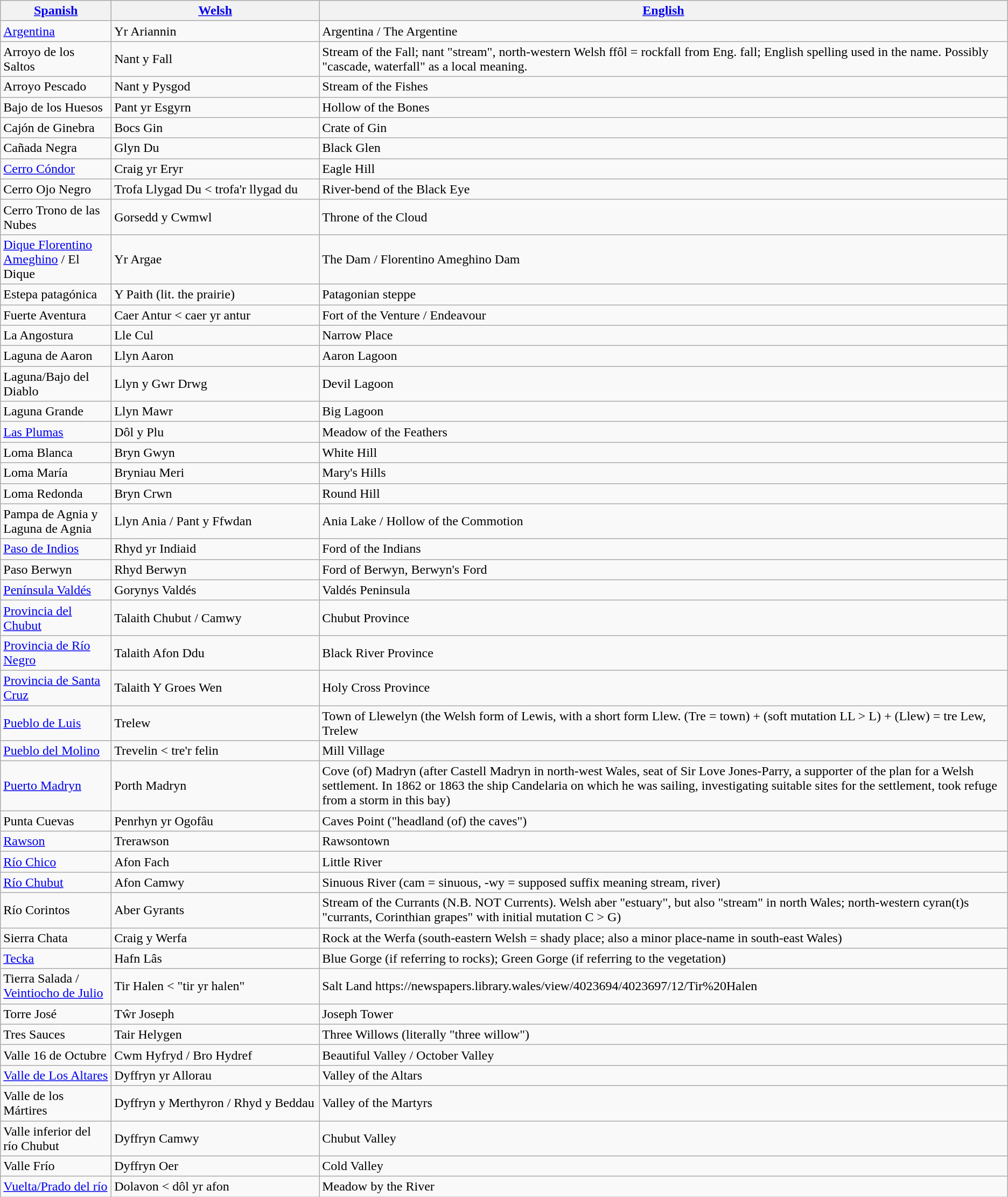<table class="wikitable">
<tr>
<th><a href='#'>Spanish</a></th>
<th width=250><a href='#'>Welsh</a></th>
<th><a href='#'>English</a></th>
</tr>
<tr>
<td><a href='#'>Argentina</a></td>
<td>Yr Ariannin</td>
<td>Argentina / The Argentine</td>
</tr>
<tr>
<td>Arroyo de los Saltos</td>
<td>Nant y Fall</td>
<td>Stream of the Fall; nant "stream", north-western Welsh ffôl = rockfall from Eng. fall; English spelling used in the name. Possibly "cascade, waterfall" as a local meaning.</td>
</tr>
<tr>
<td>Arroyo Pescado</td>
<td>Nant y Pysgod</td>
<td>Stream of the Fishes</td>
</tr>
<tr>
<td>Bajo de los Huesos</td>
<td>Pant yr Esgyrn</td>
<td>Hollow of the Bones</td>
</tr>
<tr>
<td>Cajón de Ginebra</td>
<td>Bocs Gin</td>
<td>Crate of Gin</td>
</tr>
<tr>
<td>Cañada Negra</td>
<td>Glyn Du</td>
<td>Black Glen</td>
</tr>
<tr>
<td><a href='#'>Cerro Cóndor</a></td>
<td>Craig yr Eryr</td>
<td>Eagle Hill</td>
</tr>
<tr>
<td>Cerro Ojo Negro</td>
<td>Trofa Llygad Du < trofa'r llygad du</td>
<td>River-bend of the Black Eye</td>
</tr>
<tr>
<td>Cerro Trono de las Nubes</td>
<td>Gorsedd y Cwmwl</td>
<td>Throne of the Cloud</td>
</tr>
<tr>
<td><a href='#'>Dique Florentino Ameghino</a> / El Dique</td>
<td>Yr Argae</td>
<td>The Dam / Florentino Ameghino Dam</td>
</tr>
<tr>
<td>Estepa patagónica</td>
<td>Y Paith (lit. the prairie)</td>
<td>Patagonian steppe</td>
</tr>
<tr>
<td>Fuerte Aventura</td>
<td>Caer Antur < caer yr antur</td>
<td>Fort of the Venture / Endeavour</td>
</tr>
<tr>
<td>La Angostura</td>
<td>Lle Cul</td>
<td>Narrow Place</td>
</tr>
<tr>
<td>Laguna de Aaron</td>
<td>Llyn Aaron</td>
<td>Aaron Lagoon</td>
</tr>
<tr>
<td>Laguna/Bajo del Diablo</td>
<td>Llyn y Gwr Drwg</td>
<td>Devil Lagoon</td>
</tr>
<tr>
<td>Laguna Grande</td>
<td>Llyn Mawr</td>
<td>Big Lagoon</td>
</tr>
<tr>
<td><a href='#'>Las Plumas</a></td>
<td>Dôl y Plu</td>
<td>Meadow of the Feathers</td>
</tr>
<tr>
<td>Loma Blanca</td>
<td>Bryn Gwyn</td>
<td>White Hill</td>
</tr>
<tr>
<td>Loma María</td>
<td>Bryniau Meri</td>
<td>Mary's Hills</td>
</tr>
<tr>
<td>Loma Redonda</td>
<td>Bryn Crwn</td>
<td>Round Hill</td>
</tr>
<tr>
<td>Pampa de Agnia y Laguna de Agnia</td>
<td>Llyn Ania / Pant y Ffwdan</td>
<td>Ania Lake / Hollow of the Commotion</td>
</tr>
<tr>
<td><a href='#'>Paso de Indios</a></td>
<td>Rhyd yr Indiaid</td>
<td>Ford of the Indians</td>
</tr>
<tr>
<td>Paso Berwyn</td>
<td>Rhyd Berwyn</td>
<td>Ford of Berwyn, Berwyn's Ford</td>
</tr>
<tr>
<td><a href='#'>Península Valdés</a></td>
<td>Gorynys Valdés</td>
<td>Valdés Peninsula</td>
</tr>
<tr>
<td><a href='#'>Provincia del Chubut</a></td>
<td>Talaith Chubut / Camwy</td>
<td>Chubut Province</td>
</tr>
<tr>
<td><a href='#'>Provincia de Río Negro</a></td>
<td>Talaith Afon Ddu</td>
<td>Black River Province</td>
</tr>
<tr>
<td><a href='#'>Provincia de Santa Cruz</a></td>
<td>Talaith Y Groes Wen</td>
<td>Holy Cross Province</td>
</tr>
<tr>
<td><a href='#'>Pueblo de Luis</a></td>
<td>Trelew</td>
<td>Town of Llewelyn (the Welsh form of Lewis, with a short form Llew. (Tre = town) + (soft mutation LL > L) + (Llew) = tre Lew, Trelew</td>
</tr>
<tr>
<td><a href='#'>Pueblo del Molino</a></td>
<td>Trevelin < tre'r felin</td>
<td>Mill Village</td>
</tr>
<tr>
<td><a href='#'>Puerto Madryn</a></td>
<td>Porth Madryn</td>
<td>Cove (of) Madryn (after Castell Madryn in north-west Wales, seat of Sir Love Jones-Parry, a supporter of the plan for a Welsh settlement. In 1862 or 1863 the ship Candelaria on which he was sailing, investigating suitable sites for the settlement, took refuge from a storm in this bay)</td>
</tr>
<tr>
<td>Punta Cuevas</td>
<td>Penrhyn yr Ogofâu</td>
<td>Caves Point ("headland (of) the caves")</td>
</tr>
<tr>
<td><a href='#'>Rawson</a></td>
<td>Trerawson</td>
<td>Rawsontown</td>
</tr>
<tr>
<td><a href='#'>Río Chico</a></td>
<td>Afon Fach</td>
<td>Little River</td>
</tr>
<tr>
<td><a href='#'>Río Chubut</a></td>
<td>Afon Camwy</td>
<td>Sinuous River (cam = sinuous, -wy = supposed suffix meaning stream, river)</td>
</tr>
<tr>
<td>Río Corintos</td>
<td>Aber Gyrants</td>
<td>Stream of the Currants (N.B. NOT Currents). Welsh aber "estuary", but also "stream" in north Wales; north-western cyran(t)s "currants, Corinthian grapes" with initial mutation C > G)</td>
</tr>
<tr>
<td>Sierra Chata</td>
<td>Craig y Werfa</td>
<td>Rock at the Werfa (south-eastern Welsh = shady place; also a minor place-name in south-east Wales)</td>
</tr>
<tr>
<td><a href='#'>Tecka</a></td>
<td>Hafn Lâs</td>
<td>Blue Gorge (if referring to rocks); Green Gorge (if referring to the vegetation)</td>
</tr>
<tr>
<td>Tierra Salada / <a href='#'>Veintiocho de Julio</a></td>
<td>Tir Halen < "tir yr halen"</td>
<td>Salt Land <ref>https://newspapers.library.wales/view/4023694/4023697/12/Tir%20Halen<ref></td>
</tr>
<tr>
<td>Torre José</td>
<td>Tŵr Joseph</td>
<td>Joseph Tower</td>
</tr>
<tr>
<td>Tres Sauces</td>
<td>Tair Helygen</td>
<td>Three Willows (literally "three willow")</td>
</tr>
<tr>
<td>Valle 16 de Octubre</td>
<td>Cwm Hyfryd / Bro Hydref</td>
<td>Beautiful Valley / October Valley</td>
</tr>
<tr>
<td><a href='#'>Valle de Los Altares</a></td>
<td>Dyffryn yr Allorau</td>
<td>Valley of the Altars</td>
</tr>
<tr>
<td>Valle de los Mártires</td>
<td>Dyffryn y Merthyron / Rhyd y Beddau</td>
<td>Valley of the Martyrs</td>
</tr>
<tr>
<td>Valle inferior del río Chubut</td>
<td>Dyffryn Camwy</td>
<td>Chubut Valley</td>
</tr>
<tr>
<td>Valle Frío</td>
<td>Dyffryn Oer</td>
<td>Cold Valley</td>
</tr>
<tr>
<td><a href='#'>Vuelta/Prado del río</a></td>
<td>Dolavon < dôl yr afon</td>
<td>Meadow by the River</td>
</tr>
</table>
